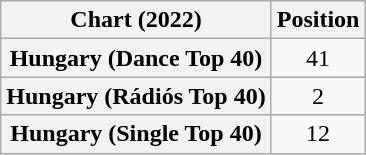<table class="wikitable plainrowheaders" style="text-align:center">
<tr>
<th>Chart (2022)</th>
<th>Position</th>
</tr>
<tr>
<th scope="row">Hungary (Dance Top 40)</th>
<td>41</td>
</tr>
<tr>
<th scope="row">Hungary (Rádiós Top 40)</th>
<td>2</td>
</tr>
<tr>
<th scope="row">Hungary (Single Top 40)</th>
<td>12</td>
</tr>
</table>
